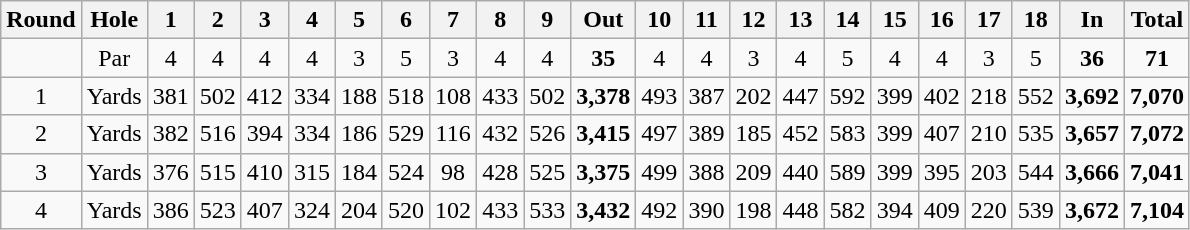<table class="wikitable" style="text-align:center">
<tr>
<th>Round</th>
<th align="left">Hole</th>
<th>1</th>
<th>2</th>
<th>3</th>
<th>4</th>
<th>5</th>
<th>6</th>
<th>7</th>
<th>8</th>
<th>9</th>
<th>Out</th>
<th>10</th>
<th>11</th>
<th>12</th>
<th>13</th>
<th>14</th>
<th>15</th>
<th>16</th>
<th>17</th>
<th>18</th>
<th>In</th>
<th>Total</th>
</tr>
<tr>
<td></td>
<td>Par</td>
<td>4</td>
<td>4</td>
<td>4</td>
<td>4</td>
<td>3</td>
<td>5</td>
<td>3</td>
<td>4</td>
<td>4</td>
<td><strong>35</strong></td>
<td>4</td>
<td>4</td>
<td>3</td>
<td>4</td>
<td>5</td>
<td>4</td>
<td>4</td>
<td>3</td>
<td>5</td>
<td><strong>36</strong></td>
<td><strong>71</strong></td>
</tr>
<tr>
<td>1</td>
<td align="left">Yards</td>
<td>381</td>
<td>502</td>
<td>412</td>
<td>334</td>
<td>188</td>
<td>518</td>
<td>108</td>
<td>433</td>
<td>502</td>
<td><strong>3,378</strong></td>
<td>493</td>
<td>387</td>
<td>202</td>
<td>447</td>
<td>592</td>
<td>399</td>
<td>402</td>
<td>218</td>
<td>552</td>
<td><strong>3,692</strong></td>
<td><strong>7,070</strong></td>
</tr>
<tr>
<td>2</td>
<td align="left">Yards</td>
<td>382</td>
<td>516</td>
<td>394</td>
<td>334</td>
<td>186</td>
<td>529</td>
<td>116</td>
<td>432</td>
<td>526</td>
<td><strong>3,415</strong></td>
<td>497</td>
<td>389</td>
<td>185</td>
<td>452</td>
<td>583</td>
<td>399</td>
<td>407</td>
<td>210</td>
<td>535</td>
<td><strong>3,657</strong></td>
<td><strong>7,072</strong></td>
</tr>
<tr>
<td>3</td>
<td align="left">Yards</td>
<td>376</td>
<td>515</td>
<td>410</td>
<td>315</td>
<td>184</td>
<td>524</td>
<td>98</td>
<td>428</td>
<td>525</td>
<td><strong>3,375</strong></td>
<td>499</td>
<td>388</td>
<td>209</td>
<td>440</td>
<td>589</td>
<td>399</td>
<td>395</td>
<td>203</td>
<td>544</td>
<td><strong>3,666</strong></td>
<td><strong>7,041</strong></td>
</tr>
<tr>
<td>4</td>
<td align="left">Yards</td>
<td>386</td>
<td>523</td>
<td>407</td>
<td>324</td>
<td>204</td>
<td>520</td>
<td>102</td>
<td>433</td>
<td>533</td>
<td><strong>3,432</strong></td>
<td>492</td>
<td>390</td>
<td>198</td>
<td>448</td>
<td>582</td>
<td>394</td>
<td>409</td>
<td>220</td>
<td>539</td>
<td><strong>3,672</strong></td>
<td><strong>7,104</strong></td>
</tr>
</table>
